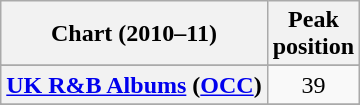<table class="wikitable sortable plainrowheaders" style="text-align:center;">
<tr>
<th scope="col">Chart (2010–11)</th>
<th scope="col">Peak<br>position</th>
</tr>
<tr>
</tr>
<tr>
</tr>
<tr>
<th scope="row"><a href='#'>UK R&B Albums</a> (<a href='#'>OCC</a>)</th>
<td style="text-align:center;">39</td>
</tr>
<tr>
</tr>
<tr>
</tr>
<tr>
</tr>
</table>
